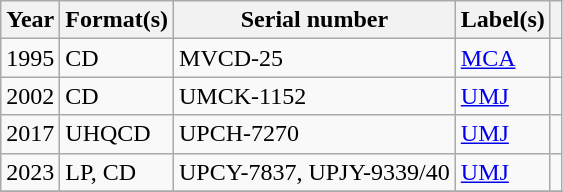<table class="wikitable sortable plainrowheaders">
<tr>
<th scope="col">Year</th>
<th scope="col">Format(s)</th>
<th scope="col">Serial number</th>
<th scope="col">Label(s)</th>
<th scope="col"></th>
</tr>
<tr>
<td>1995</td>
<td>CD</td>
<td>MVCD-25</td>
<td><a href='#'>MCA</a></td>
<td></td>
</tr>
<tr>
<td>2002</td>
<td>CD</td>
<td>UMCK-1152</td>
<td><a href='#'>UMJ</a></td>
<td></td>
</tr>
<tr>
<td>2017</td>
<td>UHQCD</td>
<td>UPCH-7270</td>
<td><a href='#'>UMJ</a></td>
<td></td>
</tr>
<tr>
<td>2023</td>
<td>LP, CD</td>
<td>UPCY-7837, UPJY-9339/40</td>
<td><a href='#'>UMJ</a></td>
<td></td>
</tr>
<tr>
</tr>
</table>
